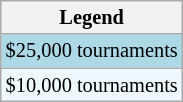<table class="wikitable" style="font-size:85%">
<tr>
<th>Legend</th>
</tr>
<tr style="background:lightblue;">
<td>$25,000 tournaments</td>
</tr>
<tr style="background:#f0f8ff;">
<td>$10,000 tournaments</td>
</tr>
</table>
